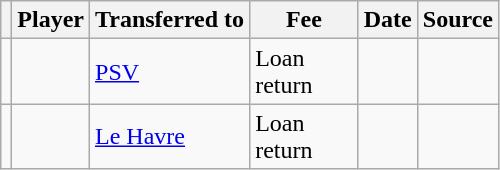<table class="wikitable plainrowheaders sortable">
<tr>
<th></th>
<th scope="col">Player</th>
<th>Transferred to</th>
<th style="width: 65px;">Fee</th>
<th scope="col">Date</th>
<th scope="col">Source</th>
</tr>
<tr>
<td align="center"></td>
<td></td>
<td> <a href='#'>PSV</a></td>
<td>Loan return</td>
<td></td>
<td></td>
</tr>
<tr>
<td align="center"></td>
<td></td>
<td> <a href='#'>Le Havre</a></td>
<td>Loan return</td>
<td></td>
<td></td>
</tr>
</table>
